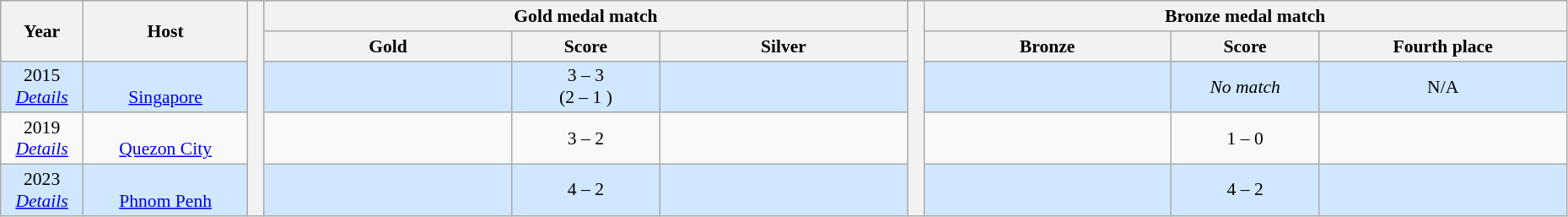<table class="wikitable" style="font-size:90%; width: 98%; text-align: center;">
<tr bgcolor=#C1D8FF>
<th rowspan=2 width=5%>Year</th>
<th rowspan=2 width=10%>Host</th>
<th width=1% rowspan=1000 bgcolor=ffffff></th>
<th colspan=3>Gold medal match</th>
<th width=1% rowspan=1000 bgcolor=ffffff></th>
<th colspan=3>Bronze medal match</th>
</tr>
<tr bgcolor=#EFEFEF>
<th width=15%> Gold</th>
<th width=9%>Score</th>
<th width=15%> Silver</th>
<th width=15%> Bronze</th>
<th width=9%>Score</th>
<th width=15%>Fourth place</th>
</tr>
<tr align=center bgcolor=#D0E7FF>
<td>2015 <br> <em><a href='#'>Details</a></em></td>
<td> <br> <a href='#'>Singapore</a></td>
<td><strong></strong></td>
<td>3 – 3<br>(2 – 1 )</td>
<td></td>
<td></td>
<td><em>No match</em></td>
<td>N/A</td>
</tr>
<tr>
<td>2019 <br> <em><a href='#'>Details</a></em></td>
<td> <br> <a href='#'>Quezon City</a></td>
<td><strong></strong></td>
<td>3 – 2</td>
<td></td>
<td></td>
<td>1 – 0 </td>
<td></td>
</tr>
<tr align=center bgcolor=#D0E7FF>
<td>2023 <br> <em><a href='#'>Details</a></em></td>
<td> <br> <a href='#'>Phnom Penh</a></td>
<td><strong></strong></td>
<td>4 – 2</td>
<td></td>
<td></td>
<td>4 – 2</td>
<td></td>
</tr>
</table>
